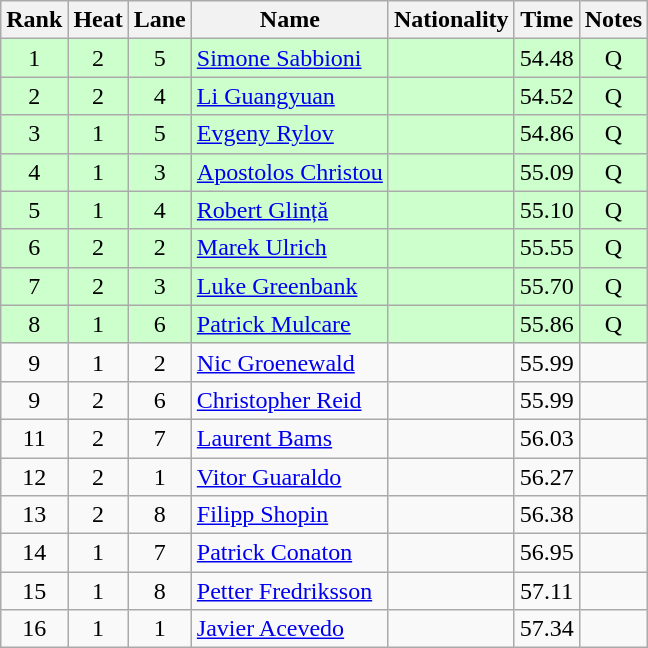<table class="wikitable sortable" style="text-align:center">
<tr>
<th>Rank</th>
<th>Heat</th>
<th>Lane</th>
<th>Name</th>
<th>Nationality</th>
<th>Time</th>
<th>Notes</th>
</tr>
<tr bgcolor=ccffcc>
<td>1</td>
<td>2</td>
<td>5</td>
<td align=left><a href='#'>Simone Sabbioni</a></td>
<td align=left></td>
<td>54.48</td>
<td>Q</td>
</tr>
<tr bgcolor=ccffcc>
<td>2</td>
<td>2</td>
<td>4</td>
<td align=left><a href='#'>Li Guangyuan</a></td>
<td align=left></td>
<td>54.52</td>
<td>Q</td>
</tr>
<tr bgcolor=ccffcc>
<td>3</td>
<td>1</td>
<td>5</td>
<td align=left><a href='#'>Evgeny Rylov</a></td>
<td align=left></td>
<td>54.86</td>
<td>Q</td>
</tr>
<tr bgcolor=ccffcc>
<td>4</td>
<td>1</td>
<td>3</td>
<td align=left><a href='#'>Apostolos Christou</a></td>
<td align=left></td>
<td>55.09</td>
<td>Q</td>
</tr>
<tr bgcolor=ccffcc>
<td>5</td>
<td>1</td>
<td>4</td>
<td align=left><a href='#'>Robert Glință</a></td>
<td align=left></td>
<td>55.10</td>
<td>Q</td>
</tr>
<tr bgcolor=ccffcc>
<td>6</td>
<td>2</td>
<td>2</td>
<td align=left><a href='#'>Marek Ulrich</a></td>
<td align=left></td>
<td>55.55</td>
<td>Q</td>
</tr>
<tr bgcolor=ccffcc>
<td>7</td>
<td>2</td>
<td>3</td>
<td align=left><a href='#'>Luke Greenbank</a></td>
<td align=left></td>
<td>55.70</td>
<td>Q</td>
</tr>
<tr bgcolor=ccffcc>
<td>8</td>
<td>1</td>
<td>6</td>
<td align=left><a href='#'>Patrick Mulcare</a></td>
<td align=left></td>
<td>55.86</td>
<td>Q</td>
</tr>
<tr>
<td>9</td>
<td>1</td>
<td>2</td>
<td align=left><a href='#'>Nic Groenewald</a></td>
<td align=left></td>
<td>55.99</td>
<td></td>
</tr>
<tr>
<td>9</td>
<td>2</td>
<td>6</td>
<td align=left><a href='#'>Christopher Reid</a></td>
<td align=left></td>
<td>55.99</td>
<td></td>
</tr>
<tr>
<td>11</td>
<td>2</td>
<td>7</td>
<td align=left><a href='#'>Laurent Bams</a></td>
<td align=left></td>
<td>56.03</td>
<td></td>
</tr>
<tr>
<td>12</td>
<td>2</td>
<td>1</td>
<td align=left><a href='#'>Vitor Guaraldo</a></td>
<td align=left></td>
<td>56.27</td>
<td></td>
</tr>
<tr>
<td>13</td>
<td>2</td>
<td>8</td>
<td align=left><a href='#'>Filipp Shopin</a></td>
<td align=left></td>
<td>56.38</td>
<td></td>
</tr>
<tr>
<td>14</td>
<td>1</td>
<td>7</td>
<td align=left><a href='#'>Patrick Conaton</a></td>
<td align=left></td>
<td>56.95</td>
<td></td>
</tr>
<tr>
<td>15</td>
<td>1</td>
<td>8</td>
<td align=left><a href='#'>Petter Fredriksson</a></td>
<td align=left></td>
<td>57.11</td>
<td></td>
</tr>
<tr>
<td>16</td>
<td>1</td>
<td>1</td>
<td align=left><a href='#'>Javier Acevedo</a></td>
<td align=left></td>
<td>57.34</td>
<td></td>
</tr>
</table>
